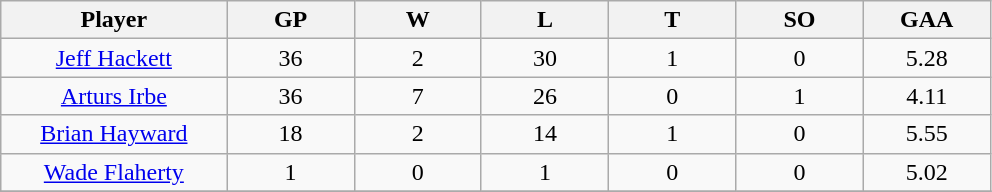<table class="wikitable sortable">
<tr>
<th bgcolor="#DDDDFF" width="16%">Player</th>
<th bgcolor="#DDDDFF" width="9%">GP</th>
<th bgcolor="#DDDDFF" width="9%">W</th>
<th bgcolor="#DDDDFF" width="9%">L</th>
<th bgcolor="#DDDDFF" width="9%">T</th>
<th bgcolor="#DDDDFF" width="9%">SO</th>
<th bgcolor="#DDDDFF" width="9%">GAA</th>
</tr>
<tr align="center">
<td><a href='#'>Jeff Hackett</a></td>
<td>36</td>
<td>2</td>
<td>30</td>
<td>1</td>
<td>0</td>
<td>5.28</td>
</tr>
<tr align="center">
<td><a href='#'>Arturs Irbe</a></td>
<td>36</td>
<td>7</td>
<td>26</td>
<td>0</td>
<td>1</td>
<td>4.11</td>
</tr>
<tr align="center">
<td><a href='#'>Brian Hayward</a></td>
<td>18</td>
<td>2</td>
<td>14</td>
<td>1</td>
<td>0</td>
<td>5.55</td>
</tr>
<tr align="center">
<td><a href='#'>Wade Flaherty</a></td>
<td>1</td>
<td>0</td>
<td>1</td>
<td>0</td>
<td>0</td>
<td>5.02</td>
</tr>
<tr align="center">
</tr>
</table>
